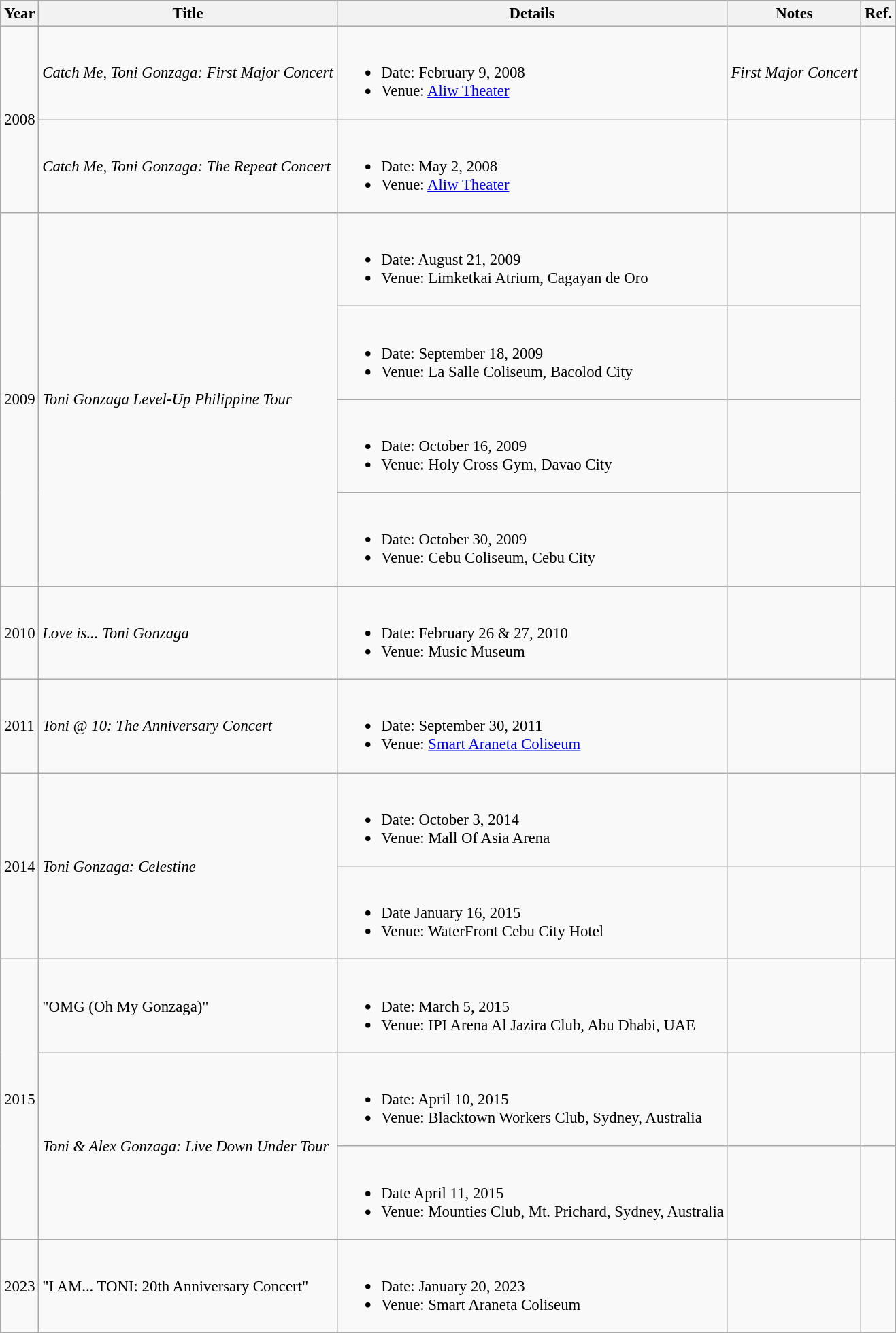<table class="wikitable" style="font-size: 95%;">
<tr>
<th>Year</th>
<th>Title</th>
<th>Details</th>
<th>Notes</th>
<th>Ref.</th>
</tr>
<tr>
<td rowspan=2>2008</td>
<td><em>Catch Me, Toni Gonzaga: First Major Concert</em></td>
<td><br><ul><li>Date: February 9, 2008</li><li>Venue: <a href='#'>Aliw Theater</a></li></ul></td>
<td><em>First Major Concert</em></td>
<td></td>
</tr>
<tr>
<td><em>Catch Me, Toni Gonzaga: The Repeat Concert</em></td>
<td><br><ul><li>Date: May 2, 2008</li><li>Venue: <a href='#'>Aliw Theater</a></li></ul></td>
<td></td>
<td></td>
</tr>
<tr>
<td rowspan=4>2009</td>
<td rowspan=4><em>Toni Gonzaga Level-Up Philippine Tour</em></td>
<td><br><ul><li>Date: August 21, 2009</li><li>Venue: Limketkai Atrium, Cagayan de Oro</li></ul></td>
<td></td>
<td rowspan=4></td>
</tr>
<tr>
<td><br><ul><li>Date: September 18, 2009</li><li>Venue: La Salle Coliseum, Bacolod City</li></ul></td>
<td></td>
</tr>
<tr>
<td><br><ul><li>Date: October 16, 2009</li><li>Venue: Holy Cross Gym, Davao City</li></ul></td>
<td></td>
</tr>
<tr>
<td><br><ul><li>Date: October 30, 2009</li><li>Venue: Cebu Coliseum, Cebu City</li></ul></td>
<td></td>
</tr>
<tr>
<td>2010</td>
<td><em>Love is... Toni Gonzaga</em></td>
<td><br><ul><li>Date: February 26 & 27, 2010</li><li>Venue: Music Museum</li></ul></td>
<td></td>
<td></td>
</tr>
<tr>
<td>2011</td>
<td><em>Toni @ 10: The Anniversary Concert</em></td>
<td><br><ul><li>Date: September 30, 2011</li><li>Venue: <a href='#'>Smart Araneta Coliseum</a></li></ul></td>
<td></td>
<td></td>
</tr>
<tr>
<td rowspan=2>2014</td>
<td rowspan=2><em>Toni Gonzaga: Celestine</em></td>
<td><br><ul><li>Date: October 3, 2014</li><li>Venue: Mall Of Asia Arena</li></ul></td>
<td></td>
<td></td>
</tr>
<tr>
<td><br><ul><li>Date January 16, 2015</li><li>Venue: WaterFront Cebu City Hotel</li></ul></td>
<td></td>
<td></td>
</tr>
<tr>
<td rowspan=3>2015</td>
<td>"OMG (Oh My Gonzaga)"</td>
<td><br><ul><li>Date: March 5, 2015</li><li>Venue: IPI Arena Al Jazira Club, Abu Dhabi, UAE</li></ul></td>
<td></td>
<td></td>
</tr>
<tr>
<td rowspan=2><em>Toni & Alex Gonzaga: Live Down Under Tour</em></td>
<td><br><ul><li>Date: April 10, 2015</li><li>Venue: Blacktown Workers Club, Sydney, Australia</li></ul></td>
<td></td>
<td></td>
</tr>
<tr>
<td><br><ul><li>Date April 11, 2015</li><li>Venue: Mounties Club, Mt. Prichard, Sydney, Australia</li></ul></td>
<td></td>
<td></td>
</tr>
<tr>
<td>2023</td>
<td>"I AM... TONI: 20th Anniversary Concert"</td>
<td><br><ul><li>Date: January 20, 2023</li><li>Venue: Smart Araneta Coliseum</li></ul></td>
<td></td>
<td></td>
</tr>
</table>
